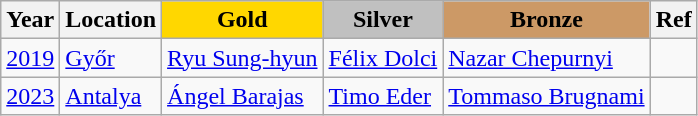<table class="wikitable">
<tr>
<th>Year</th>
<th>Location</th>
<th style="background-color:gold;">Gold</th>
<th style="background-color:silver;">Silver</th>
<th style="background-color:#cc9966;">Bronze</th>
<th>Ref</th>
</tr>
<tr>
<td><a href='#'>2019</a></td>
<td> <a href='#'>Győr</a></td>
<td> <a href='#'>Ryu Sung-hyun</a></td>
<td> <a href='#'>Félix Dolci</a></td>
<td> <a href='#'>Nazar Chepurnyi</a></td>
<td></td>
</tr>
<tr>
<td><a href='#'>2023</a></td>
<td> <a href='#'>Antalya</a></td>
<td> <a href='#'>Ángel Barajas</a></td>
<td> <a href='#'>Timo Eder</a></td>
<td> <a href='#'>Tommaso Brugnami</a></td>
<td></td>
</tr>
</table>
